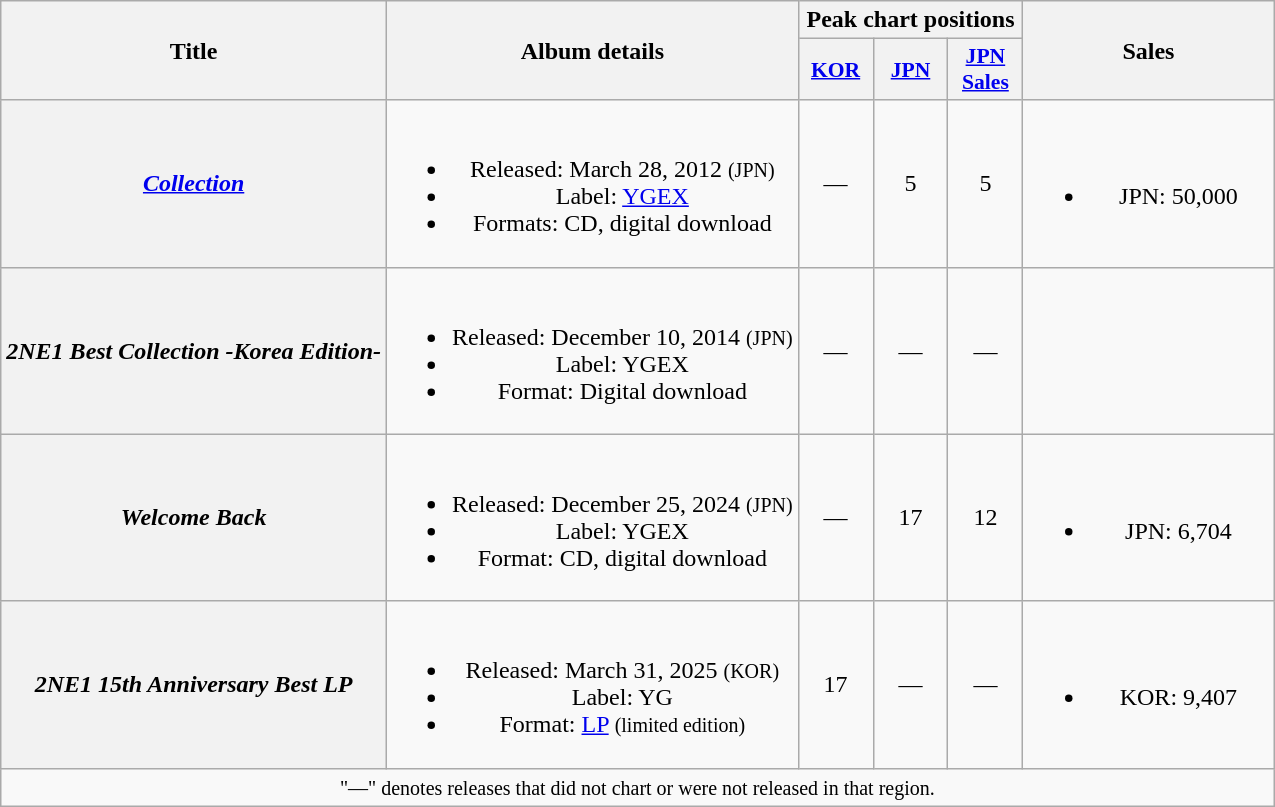<table class="wikitable plainrowheaders" style="text-align:center;">
<tr>
<th rowspan="2">Title</th>
<th rowspan="2">Album details</th>
<th colspan="3">Peak chart positions</th>
<th rowspan="2" style="width:10em;">Sales</th>
</tr>
<tr>
<th scope="col" style="width:3em;font-size:90%;"><a href='#'>KOR</a><br></th>
<th scope="col" style="width:3em;font-size:90%;"><a href='#'>JPN</a><br></th>
<th scope="col" style="width:3em;font-size:90%;"><a href='#'>JPN Sales</a><br></th>
</tr>
<tr>
<th scope="row"><em><a href='#'>Collection</a></em></th>
<td><br><ul><li>Released: March 28, 2012 <small>(JPN)</small></li><li>Label: <a href='#'>YGEX</a></li><li>Formats: CD, digital download</li></ul></td>
<td>—</td>
<td>5</td>
<td>5</td>
<td><br><ul><li>JPN: 50,000</li></ul></td>
</tr>
<tr>
<th scope="row"><em>2NE1 Best Collection -Korea Edition-</em></th>
<td><br><ul><li>Released: December 10, 2014 <small>(JPN)</small></li><li>Label: YGEX</li><li>Format: Digital download</li></ul></td>
<td>—</td>
<td>—</td>
<td>—</td>
<td></td>
</tr>
<tr>
<th scope="row"><em>Welcome Back</em></th>
<td><br><ul><li>Released: December 25, 2024 <small>(JPN)</small></li><li>Label: YGEX</li><li>Format: CD, digital download</li></ul></td>
<td>—</td>
<td>17</td>
<td>12</td>
<td><br><ul><li>JPN: 6,704</li></ul></td>
</tr>
<tr>
<th scope="row"><em>2NE1 15th Anniversary Best LP</em></th>
<td><br><ul><li>Released: March 31, 2025 <small>(KOR)</small></li><li>Label: YG</li><li>Format: <a href='#'>LP</a> <small>(limited edition)</small></li></ul></td>
<td>17</td>
<td>—</td>
<td>—</td>
<td><br><ul><li>KOR: 9,407</li></ul></td>
</tr>
<tr>
<td colspan="6"><small>"—" denotes releases that did not chart or were not released in that region.</small></td>
</tr>
</table>
